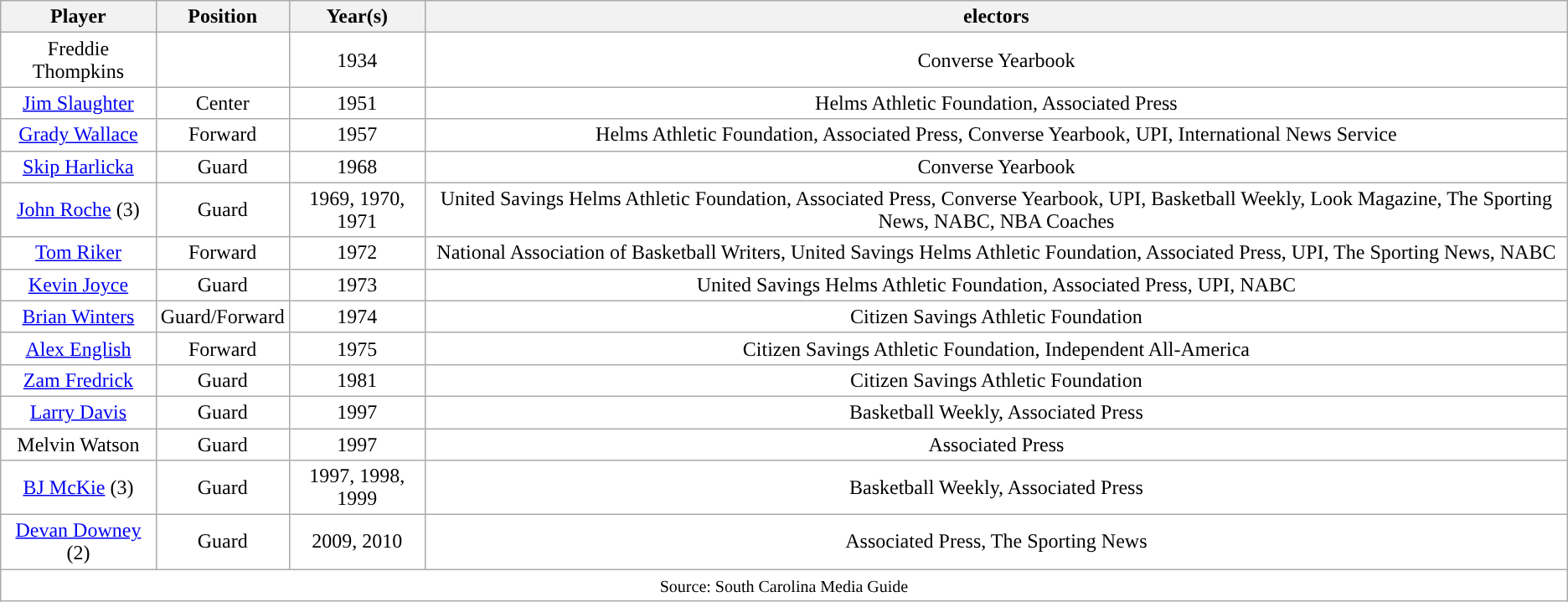<table class="wikitable" style="background:white; min-width:70%">
<tr>
<th>Player</th>
<th>Position</th>
<th>Year(s)</th>
<th>electors</th>
</tr>
<tr style="text-align:center;">
<td>Freddie Thompkins</td>
<td></td>
<td>1934</td>
<td>Converse Yearbook</td>
</tr>
<tr style="text-align:center;">
<td><a href='#'>Jim Slaughter</a></td>
<td>Center</td>
<td>1951</td>
<td>Helms Athletic Foundation, Associated Press</td>
</tr>
<tr style="text-align:center;">
<td><a href='#'>Grady Wallace</a></td>
<td>Forward</td>
<td>1957</td>
<td>Helms Athletic Foundation, Associated Press, Converse Yearbook, UPI, International News Service</td>
</tr>
<tr style="text-align:center;">
<td><a href='#'>Skip Harlicka</a></td>
<td>Guard</td>
<td>1968</td>
<td>Converse Yearbook</td>
</tr>
<tr style="text-align:center;">
<td><a href='#'>John Roche</a> (3)</td>
<td>Guard</td>
<td>1969, 1970, 1971</td>
<td>United Savings Helms Athletic Foundation, Associated Press, Converse Yearbook, UPI, Basketball Weekly, Look Magazine, The Sporting News, NABC, NBA Coaches</td>
</tr>
<tr style="text-align:center;">
<td><a href='#'>Tom Riker</a></td>
<td>Forward</td>
<td>1972</td>
<td>National Association of Basketball Writers, United Savings Helms Athletic Foundation, Associated Press, UPI, The Sporting News, NABC</td>
</tr>
<tr style="text-align:center;">
<td><a href='#'>Kevin Joyce</a></td>
<td>Guard</td>
<td>1973</td>
<td>United Savings Helms Athletic Foundation, Associated Press, UPI, NABC</td>
</tr>
<tr style="text-align:center;">
<td><a href='#'>Brian Winters</a></td>
<td>Guard/Forward</td>
<td>1974</td>
<td>Citizen Savings Athletic Foundation</td>
</tr>
<tr style="text-align:center;">
<td><a href='#'>Alex English</a></td>
<td>Forward</td>
<td>1975</td>
<td>Citizen Savings Athletic Foundation, Independent All-America</td>
</tr>
<tr style="text-align:center;">
<td><a href='#'>Zam Fredrick</a></td>
<td>Guard</td>
<td>1981</td>
<td>Citizen Savings Athletic Foundation</td>
</tr>
<tr style="text-align:center;">
<td><a href='#'>Larry Davis</a></td>
<td>Guard</td>
<td>1997</td>
<td>Basketball Weekly, Associated Press</td>
</tr>
<tr style="text-align:center;">
<td>Melvin Watson</td>
<td>Guard</td>
<td>1997</td>
<td>Associated Press</td>
</tr>
<tr style="text-align:center;">
<td><a href='#'>BJ McKie</a> (3)</td>
<td>Guard</td>
<td>1997, 1998, 1999</td>
<td>Basketball Weekly, Associated Press</td>
</tr>
<tr style="text-align:center;">
<td><a href='#'>Devan Downey</a> (2)</td>
<td>Guard</td>
<td>2009, 2010</td>
<td>Associated Press, The Sporting News</td>
</tr>
<tr style="text-align:center;">
<td colspan=4><small>Source: South Carolina Media Guide</small></td>
</tr>
</table>
